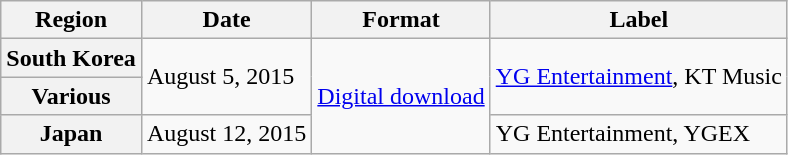<table class="wikitable plainrowheaders">
<tr>
<th scope="col">Region</th>
<th scope="col">Date</th>
<th scope="col">Format</th>
<th scope="col">Label</th>
</tr>
<tr>
<th scope="row">South Korea</th>
<td rowspan=2>August 5, 2015</td>
<td rowspan=3><a href='#'>Digital download</a></td>
<td rowspan=2><a href='#'>YG Entertainment</a>, KT Music</td>
</tr>
<tr>
<th scope="row">Various</th>
</tr>
<tr>
<th scope="row">Japan</th>
<td>August 12, 2015</td>
<td>YG Entertainment, YGEX</td>
</tr>
</table>
